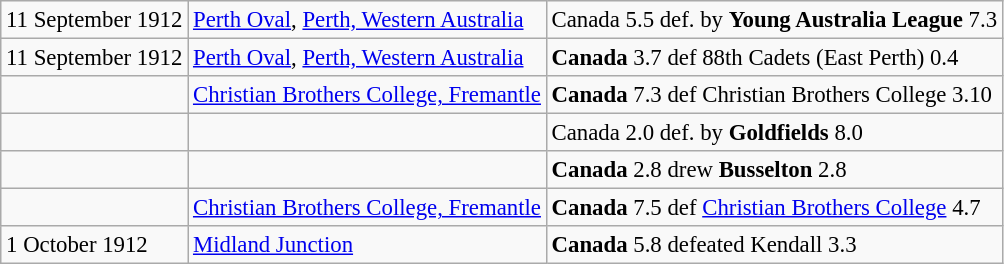<table class="wikitable" style="font-size: 95%;">
<tr>
<td>11 September 1912</td>
<td><a href='#'>Perth Oval</a>, <a href='#'>Perth, Western Australia</a></td>
<td>Canada 5.5 def. by <strong>Young Australia League</strong> 7.3</td>
</tr>
<tr>
<td>11 September 1912</td>
<td><a href='#'>Perth Oval</a>, <a href='#'>Perth, Western Australia</a></td>
<td><strong>Canada</strong> 3.7 def 88th Cadets (East Perth) 0.4</td>
</tr>
<tr>
<td></td>
<td><a href='#'>Christian Brothers College, Fremantle</a></td>
<td><strong>Canada</strong> 7.3 def Christian Brothers College 3.10</td>
</tr>
<tr>
<td></td>
<td></td>
<td>Canada 2.0 def. by <strong>Goldfields</strong> 8.0</td>
</tr>
<tr>
<td></td>
<td></td>
<td><strong>Canada</strong> 2.8 drew <strong>Busselton</strong> 2.8</td>
</tr>
<tr>
<td></td>
<td><a href='#'>Christian Brothers College, Fremantle</a></td>
<td><strong>Canada</strong> 7.5 def <a href='#'>Christian Brothers College</a> 4.7</td>
</tr>
<tr>
<td>1 October 1912</td>
<td><a href='#'>Midland Junction</a></td>
<td><strong>Canada</strong> 5.8 defeated Kendall 3.3</td>
</tr>
</table>
